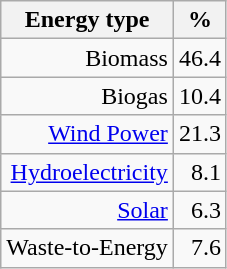<table class="wikitable" style="text-align:right; margin:left">
<tr>
<th>Energy type</th>
<th>%</th>
</tr>
<tr>
<td>Biomass</td>
<td>46.4</td>
</tr>
<tr>
<td>Biogas</td>
<td>10.4</td>
</tr>
<tr>
<td><a href='#'>Wind Power</a></td>
<td>21.3</td>
</tr>
<tr>
<td><a href='#'>Hydroelectricity</a></td>
<td>8.1</td>
</tr>
<tr>
<td><a href='#'>Solar</a></td>
<td>6.3</td>
</tr>
<tr>
<td>Waste-to-Energy</td>
<td>7.6</td>
</tr>
</table>
